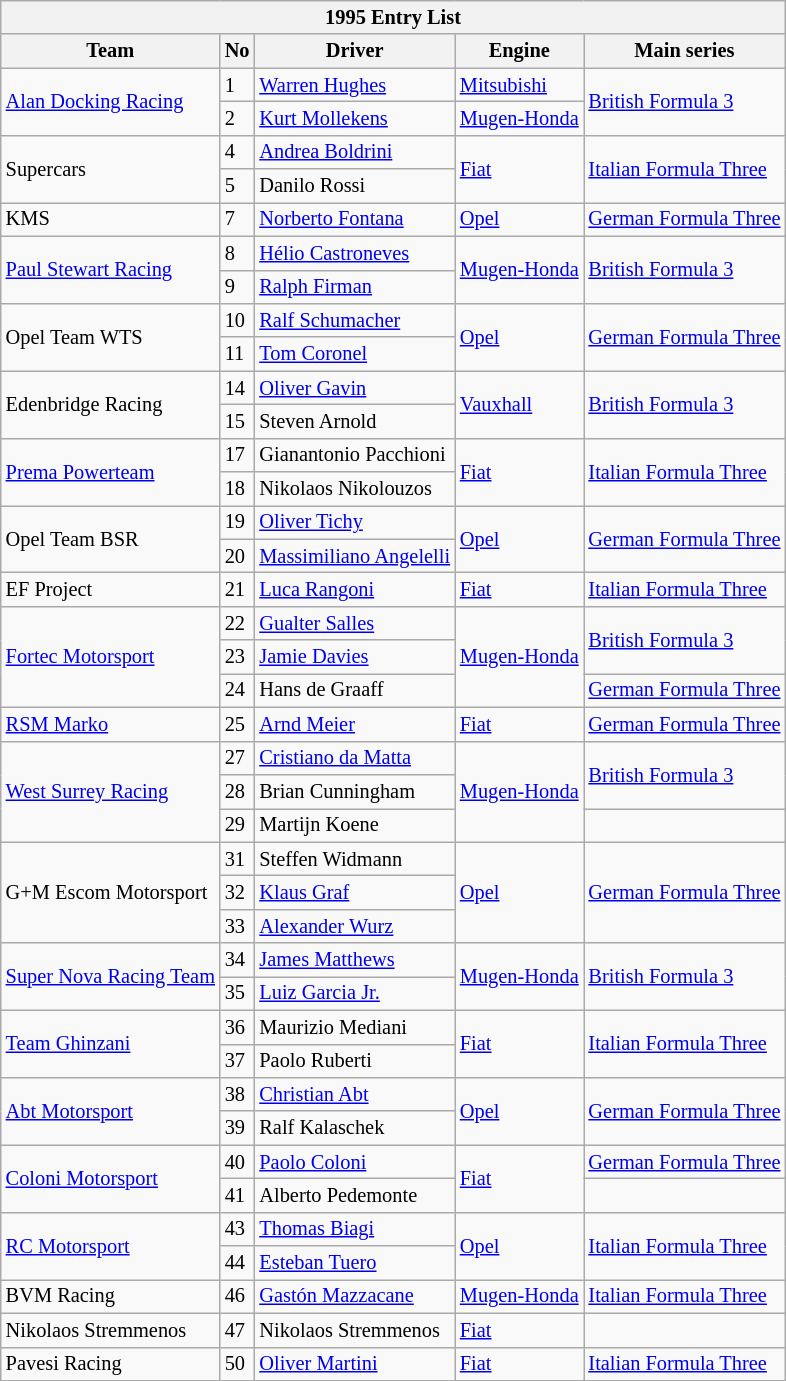<table class="wikitable" style="font-size: 85%;">
<tr>
<th colspan=5>1995 Entry List</th>
</tr>
<tr>
<th>Team</th>
<th>No</th>
<th>Driver</th>
<th>Engine</th>
<th>Main series</th>
</tr>
<tr>
<td rowspan=2> <a href='#'>Alan Docking Racing</a></td>
<td>1</td>
<td> <a href='#'>Warren Hughes</a></td>
<td><a href='#'>Mitsubishi</a></td>
<td rowspan=2><a href='#'>British Formula 3</a></td>
</tr>
<tr>
<td>2</td>
<td> <a href='#'>Kurt Mollekens</a></td>
<td><a href='#'>Mugen-Honda</a></td>
</tr>
<tr>
<td rowspan=2> Supercars</td>
<td>4</td>
<td> <a href='#'>Andrea Boldrini</a></td>
<td rowspan=2><a href='#'>Fiat</a></td>
<td rowspan=2><a href='#'>Italian Formula Three</a></td>
</tr>
<tr>
<td>5</td>
<td> Danilo Rossi</td>
</tr>
<tr>
<td> KMS</td>
<td>7</td>
<td> <a href='#'>Norberto Fontana</a></td>
<td><a href='#'>Opel</a></td>
<td><a href='#'>German Formula Three</a></td>
</tr>
<tr>
<td rowspan=2> <a href='#'>Paul Stewart Racing</a></td>
<td>8</td>
<td> <a href='#'>Hélio Castroneves</a></td>
<td rowspan=2><a href='#'>Mugen-Honda</a></td>
<td rowspan=2><a href='#'>British Formula 3</a></td>
</tr>
<tr>
<td>9</td>
<td> <a href='#'>Ralph Firman</a></td>
</tr>
<tr>
<td rowspan=2> Opel Team WTS</td>
<td>10</td>
<td> <a href='#'>Ralf Schumacher</a></td>
<td rowspan=2><a href='#'>Opel</a></td>
<td rowspan=2><a href='#'>German Formula Three</a></td>
</tr>
<tr>
<td>11</td>
<td> <a href='#'>Tom Coronel</a></td>
</tr>
<tr>
<td rowspan=2> Edenbridge Racing</td>
<td>14</td>
<td> <a href='#'>Oliver Gavin</a></td>
<td rowspan=2><a href='#'>Vauxhall</a></td>
<td rowspan=2><a href='#'>British Formula 3</a></td>
</tr>
<tr>
<td>15</td>
<td> Steven Arnold</td>
</tr>
<tr>
<td rowspan=2> <a href='#'>Prema Powerteam</a></td>
<td>17</td>
<td> Gianantonio Pacchioni</td>
<td rowspan=2><a href='#'>Fiat</a></td>
<td rowspan=2><a href='#'>Italian Formula Three</a></td>
</tr>
<tr>
<td>18</td>
<td> Nikolaos Nikolouzos</td>
</tr>
<tr>
<td rowspan=2> Opel Team BSR</td>
<td>19</td>
<td> <a href='#'>Oliver Tichy</a></td>
<td rowspan=2><a href='#'>Opel</a></td>
<td rowspan=2><a href='#'>German Formula Three</a></td>
</tr>
<tr>
<td>20</td>
<td> <a href='#'>Massimiliano Angelelli</a></td>
</tr>
<tr>
<td> EF Project</td>
<td>21</td>
<td> <a href='#'>Luca Rangoni</a></td>
<td><a href='#'>Fiat</a></td>
<td><a href='#'>Italian Formula Three</a></td>
</tr>
<tr>
<td rowspan=3> <a href='#'>Fortec Motorsport</a></td>
<td>22</td>
<td> <a href='#'>Gualter Salles</a></td>
<td rowspan=3><a href='#'>Mugen-Honda</a></td>
<td rowspan=2><a href='#'>British Formula 3</a></td>
</tr>
<tr>
<td>23</td>
<td> <a href='#'>Jamie Davies</a></td>
</tr>
<tr>
<td>24</td>
<td> Hans de Graaff</td>
<td><a href='#'>German Formula Three</a></td>
</tr>
<tr>
<td> <a href='#'>RSM Marko</a></td>
<td>25</td>
<td> <a href='#'>Arnd Meier</a></td>
<td><a href='#'>Fiat</a></td>
<td><a href='#'>German Formula Three</a></td>
</tr>
<tr>
<td rowspan=3> <a href='#'>West Surrey Racing</a></td>
<td>27</td>
<td> <a href='#'>Cristiano da Matta</a></td>
<td rowspan=3><a href='#'>Mugen-Honda</a></td>
<td rowspan=2><a href='#'>British Formula 3</a></td>
</tr>
<tr>
<td>28</td>
<td> Brian Cunningham</td>
</tr>
<tr>
<td>29</td>
<td> Martijn Koene</td>
<td></td>
</tr>
<tr>
<td rowspan=3> G+M Escom Motorsport</td>
<td>31</td>
<td> Steffen Widmann</td>
<td rowspan=3><a href='#'>Opel</a></td>
<td rowspan=3><a href='#'>German Formula Three</a></td>
</tr>
<tr>
<td>32</td>
<td> <a href='#'>Klaus Graf</a></td>
</tr>
<tr>
<td>33</td>
<td> <a href='#'>Alexander Wurz</a></td>
</tr>
<tr>
<td rowspan=2> <a href='#'>Super Nova Racing Team</a></td>
<td>34</td>
<td> <a href='#'>James Matthews</a></td>
<td rowspan=2><a href='#'>Mugen-Honda</a></td>
<td rowspan=2><a href='#'>British Formula 3</a></td>
</tr>
<tr>
<td>35</td>
<td> <a href='#'>Luiz Garcia Jr.</a></td>
</tr>
<tr>
<td rowspan=2> <a href='#'>Team Ghinzani</a></td>
<td>36</td>
<td> Maurizio Mediani</td>
<td rowspan=2><a href='#'>Fiat</a></td>
<td rowspan=2><a href='#'>Italian Formula Three</a></td>
</tr>
<tr>
<td>37</td>
<td> Paolo Ruberti</td>
</tr>
<tr>
<td rowspan=2> <a href='#'>Abt Motorsport</a></td>
<td>38</td>
<td> <a href='#'>Christian Abt</a></td>
<td rowspan=2><a href='#'>Opel</a></td>
<td rowspan=2><a href='#'>German Formula Three</a></td>
</tr>
<tr>
<td>39</td>
<td> Ralf Kalaschek</td>
</tr>
<tr>
<td rowspan=2> <a href='#'>Coloni Motorsport</a></td>
<td>40</td>
<td> <a href='#'>Paolo Coloni</a></td>
<td rowspan=2><a href='#'>Fiat</a></td>
<td><a href='#'>German Formula Three</a></td>
</tr>
<tr>
<td>41</td>
<td> Alberto Pedemonte</td>
<td></td>
</tr>
<tr>
<td rowspan=2> <a href='#'>RC Motorsport</a></td>
<td>43</td>
<td> <a href='#'>Thomas Biagi</a></td>
<td rowspan=2><a href='#'>Opel</a></td>
<td rowspan=2><a href='#'>Italian Formula Three</a></td>
</tr>
<tr>
<td>44</td>
<td> <a href='#'>Esteban Tuero</a></td>
</tr>
<tr>
<td> BVM Racing</td>
<td>46</td>
<td> <a href='#'>Gastón Mazzacane</a></td>
<td><a href='#'>Mugen-Honda</a></td>
<td><a href='#'>Italian Formula Three</a></td>
</tr>
<tr>
<td> Nikolaos Stremmenos</td>
<td>47</td>
<td> Nikolaos Stremmenos</td>
<td><a href='#'>Fiat</a></td>
<td></td>
</tr>
<tr>
<td> Pavesi Racing</td>
<td>50</td>
<td> <a href='#'>Oliver Martini</a></td>
<td><a href='#'>Fiat</a></td>
<td><a href='#'>Italian Formula Three</a></td>
</tr>
</table>
